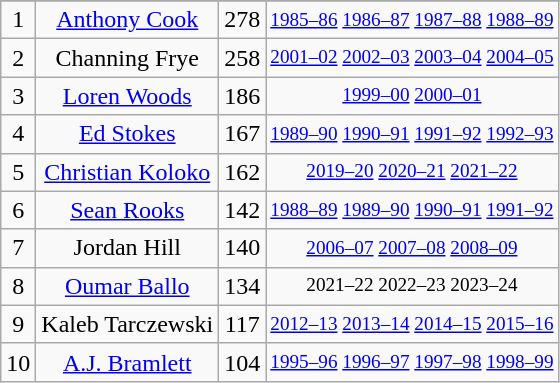<table class="wikitable" style="text-align: center;">
<tr>
</tr>
<tr>
<td>1</td>
<td><a href='#'>Anthony Cook</a></td>
<td>278</td>
<td style="font-size:80%;"><a href='#'>1985–86</a> <a href='#'>1986–87</a> <a href='#'>1987–88</a> <a href='#'>1988–89</a></td>
</tr>
<tr>
<td>2</td>
<td>Channing Frye</td>
<td>258</td>
<td style="font-size:80%;"><a href='#'>2001–02</a> <a href='#'>2002–03</a> <a href='#'>2003–04</a> <a href='#'>2004–05</a></td>
</tr>
<tr>
<td>3</td>
<td><a href='#'>Loren Woods</a></td>
<td>186</td>
<td style="font-size:80%;"><a href='#'>1999–00</a> <a href='#'>2000–01</a></td>
</tr>
<tr>
<td>4</td>
<td><a href='#'>Ed Stokes</a></td>
<td>167</td>
<td style="font-size:80%;"><a href='#'>1989–90</a> <a href='#'>1990–91</a> <a href='#'>1991–92</a> <a href='#'>1992–93</a></td>
</tr>
<tr>
<td>5</td>
<td><a href='#'>Christian Koloko</a></td>
<td>162</td>
<td style="font-size:80%;"><a href='#'>2019–20</a> <a href='#'>2020–21</a> <a href='#'>2021–22</a></td>
</tr>
<tr>
<td>6</td>
<td><a href='#'>Sean Rooks</a></td>
<td>142</td>
<td style="font-size:80%;"><a href='#'>1988–89</a> <a href='#'>1989–90</a> <a href='#'>1990–91</a> <a href='#'>1991–92</a></td>
</tr>
<tr>
<td>7</td>
<td>Jordan Hill</td>
<td>140</td>
<td style="font-size:80%;"><a href='#'>2006–07</a> <a href='#'>2007–08</a> <a href='#'>2008–09</a></td>
</tr>
<tr>
<td>8</td>
<td><a href='#'>Oumar Ballo</a></td>
<td>134</td>
<td style="font-size:80%;">2021–22 2022–23 2023–24</td>
</tr>
<tr>
<td>9</td>
<td>Kaleb Tarczewski</td>
<td>117</td>
<td style="font-size:80%;"><a href='#'>2012–13</a> <a href='#'>2013–14</a> <a href='#'>2014–15</a> <a href='#'>2015–16</a></td>
</tr>
<tr>
<td>10</td>
<td><a href='#'>A.J. Bramlett</a></td>
<td>104</td>
<td style="font-size:80%;"><a href='#'>1995–96</a> <a href='#'>1996–97</a> <a href='#'>1997–98</a> <a href='#'>1998–99</a></td>
</tr>
</table>
